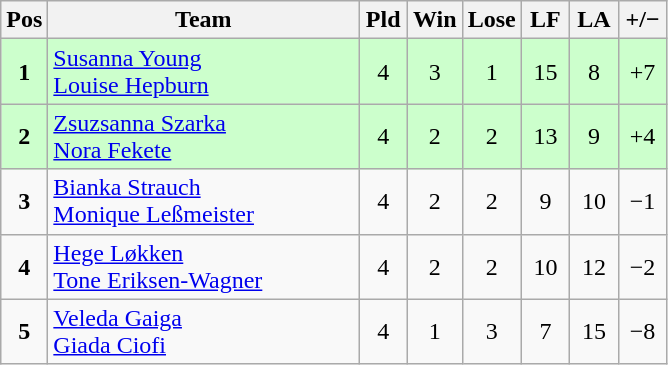<table class="wikitable" style="font-size: 100%">
<tr>
<th width=20>Pos</th>
<th width=200>Team</th>
<th width=25>Pld</th>
<th width=25>Win</th>
<th width=25>Lose</th>
<th width=25>LF</th>
<th width=25>LA</th>
<th width=25>+/−</th>
</tr>
<tr align=center style="background: #ccffcc;">
<td><strong>1</strong></td>
<td align="left"> <a href='#'>Susanna Young</a><br> <a href='#'>Louise Hepburn</a></td>
<td>4</td>
<td>3</td>
<td>1</td>
<td>15</td>
<td>8</td>
<td>+7</td>
</tr>
<tr align=center style="background: #ccffcc;">
<td><strong>2</strong></td>
<td align="left"> <a href='#'>Zsuzsanna Szarka</a><br> <a href='#'>Nora Fekete</a></td>
<td>4</td>
<td>2</td>
<td>2</td>
<td>13</td>
<td>9</td>
<td>+4</td>
</tr>
<tr align=center>
<td><strong>3</strong></td>
<td align="left"> <a href='#'>Bianka Strauch</a><br> <a href='#'>Monique Leßmeister</a></td>
<td>4</td>
<td>2</td>
<td>2</td>
<td>9</td>
<td>10</td>
<td>−1</td>
</tr>
<tr align=center>
<td><strong>4</strong></td>
<td align="left"> <a href='#'>Hege Løkken</a><br> <a href='#'>Tone Eriksen-Wagner</a></td>
<td>4</td>
<td>2</td>
<td>2</td>
<td>10</td>
<td>12</td>
<td>−2</td>
</tr>
<tr align=center>
<td><strong>5</strong></td>
<td align="left"> <a href='#'>Veleda Gaiga</a><br> <a href='#'>Giada Ciofi</a></td>
<td>4</td>
<td>1</td>
<td>3</td>
<td>7</td>
<td>15</td>
<td>−8</td>
</tr>
</table>
